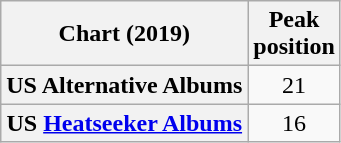<table class="wikitable plainrowheaders" style="text-align:center">
<tr>
<th scope="col">Chart (2019)</th>
<th scope="col">Peak<br>position</th>
</tr>
<tr>
<th scope=row>US Alternative Albums</th>
<td>21</td>
</tr>
<tr>
<th scope=row>US <a href='#'>Heatseeker Albums</a></th>
<td>16</td>
</tr>
</table>
